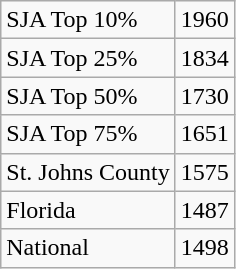<table class="wikitable">
<tr>
<td>SJA Top 10%</td>
<td>1960</td>
</tr>
<tr>
<td>SJA Top 25%</td>
<td>1834</td>
</tr>
<tr>
<td>SJA Top 50%</td>
<td>1730</td>
</tr>
<tr>
<td>SJA Top 75%</td>
<td>1651</td>
</tr>
<tr>
<td>St. Johns County</td>
<td>1575</td>
</tr>
<tr>
<td>Florida</td>
<td>1487</td>
</tr>
<tr>
<td>National</td>
<td>1498</td>
</tr>
</table>
